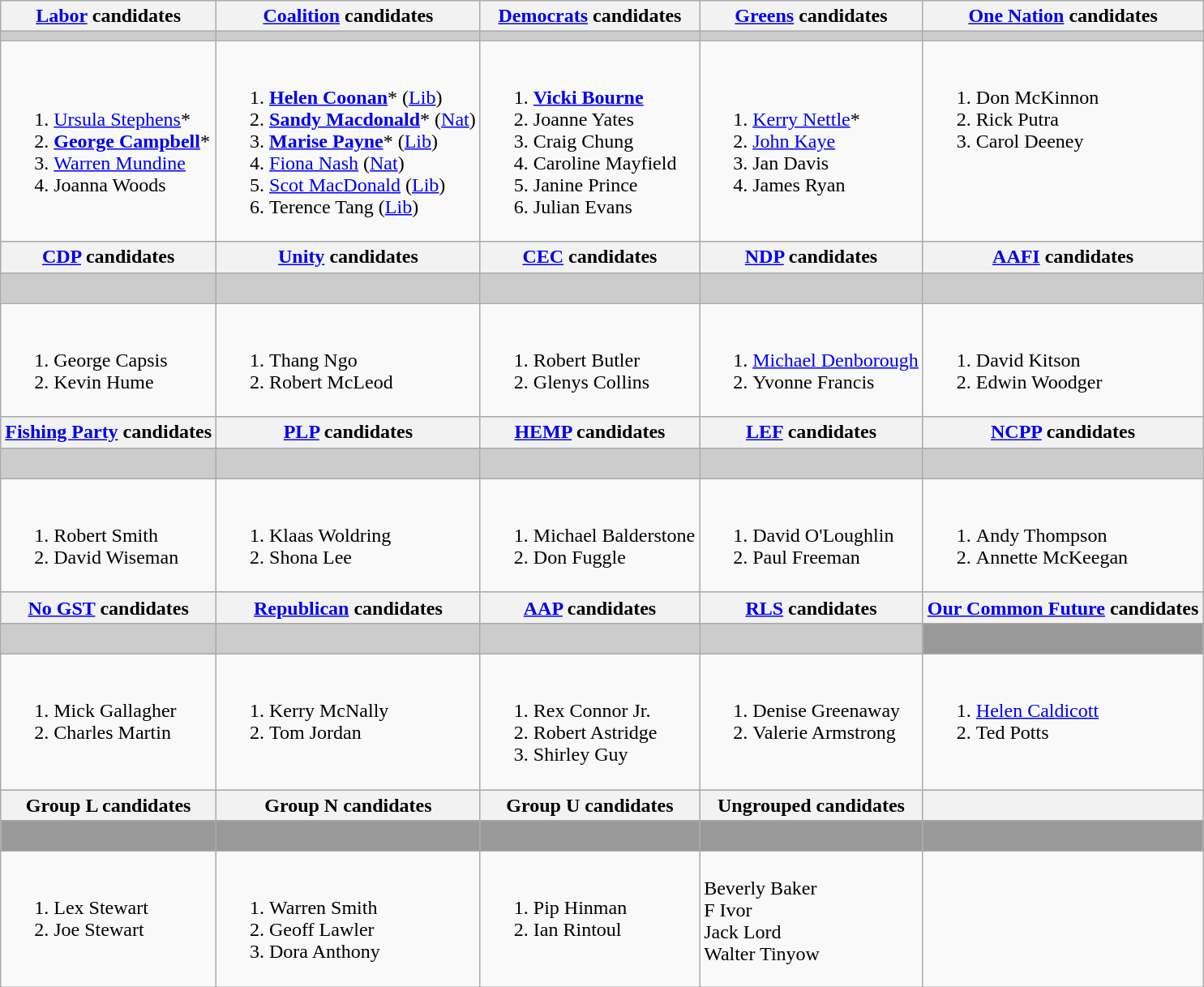<table class="wikitable">
<tr>
<th><a href='#'>Labor</a> candidates</th>
<th><a href='#'>Coalition</a> candidates</th>
<th><a href='#'>Democrats</a> candidates</th>
<th><a href='#'>Greens</a> candidates</th>
<th><a href='#'>One Nation</a> candidates</th>
</tr>
<tr bgcolor="#cccccc">
<td></td>
<td></td>
<td></td>
<td></td>
<td></td>
</tr>
<tr>
<td><br><ol><li><a href='#'>Ursula Stephens</a>*</li><li><strong><a href='#'>George Campbell</a></strong>*</li><li><a href='#'>Warren Mundine</a></li><li>Joanna Woods</li></ol></td>
<td><br><ol><li><strong><a href='#'>Helen Coonan</a></strong>* (<a href='#'>Lib</a>)</li><li><strong><a href='#'>Sandy Macdonald</a></strong>* (<a href='#'>Nat</a>)</li><li><strong><a href='#'>Marise Payne</a></strong>* (<a href='#'>Lib</a>)</li><li><a href='#'>Fiona Nash</a> (<a href='#'>Nat</a>)</li><li><a href='#'>Scot MacDonald</a> (<a href='#'>Lib</a>)</li><li>Terence Tang (<a href='#'>Lib</a>)</li></ol></td>
<td valign=top><br><ol><li><strong><a href='#'>Vicki Bourne</a></strong></li><li>Joanne Yates</li><li>Craig Chung</li><li>Caroline Mayfield</li><li>Janine Prince</li><li>Julian Evans</li></ol></td>
<td><br><ol><li><a href='#'>Kerry Nettle</a>*</li><li><a href='#'>John Kaye</a></li><li>Jan Davis</li><li>James Ryan</li></ol></td>
<td valign=top><br><ol><li>Don McKinnon</li><li>Rick Putra</li><li>Carol Deeney</li></ol></td>
</tr>
<tr bgcolor="#cccccc">
<th><a href='#'>CDP</a> candidates</th>
<th><a href='#'>Unity</a> candidates</th>
<th><a href='#'>CEC</a> candidates</th>
<th><a href='#'>NDP</a> candidates</th>
<th><a href='#'>AAFI</a> candidates</th>
</tr>
<tr bgcolor="#cccccc">
<td></td>
<td></td>
<td></td>
<td></td>
<td> </td>
</tr>
<tr>
<td valign=top><br><ol><li>George Capsis</li><li>Kevin Hume</li></ol></td>
<td valign=top><br><ol><li>Thang Ngo</li><li>Robert McLeod</li></ol></td>
<td valign=top><br><ol><li>Robert Butler</li><li>Glenys Collins</li></ol></td>
<td valign=top><br><ol><li><a href='#'>Michael Denborough</a></li><li>Yvonne Francis</li></ol></td>
<td valign=top><br><ol><li>David Kitson</li><li>Edwin Woodger</li></ol></td>
</tr>
<tr bgcolor="#cccccc">
<th><a href='#'>Fishing Party</a> candidates</th>
<th><a href='#'>PLP</a> candidates</th>
<th><a href='#'>HEMP</a> candidates</th>
<th><a href='#'>LEF</a> candidates</th>
<th><a href='#'>NCPP</a> candidates</th>
</tr>
<tr bgcolor="#cccccc">
<td></td>
<td></td>
<td></td>
<td></td>
<td> </td>
</tr>
<tr>
<td valign=top><br><ol><li>Robert Smith</li><li>David Wiseman</li></ol></td>
<td valign=top><br><ol><li>Klaas Woldring</li><li>Shona Lee</li></ol></td>
<td valign=top><br><ol><li>Michael Balderstone</li><li>Don Fuggle</li></ol></td>
<td valign=top><br><ol><li>David O'Loughlin</li><li>Paul Freeman</li></ol></td>
<td valign=top><br><ol><li>Andy Thompson</li><li>Annette McKeegan</li></ol></td>
</tr>
<tr bgcolor="#cccccc">
<th><a href='#'>No GST</a> candidates</th>
<th><a href='#'>Republican</a> candidates</th>
<th><a href='#'>AAP</a> candidates</th>
<th><a href='#'>RLS</a> candidates</th>
<th><a href='#'>Our Common Future</a> candidates</th>
</tr>
<tr bgcolor="#cccccc">
<td></td>
<td></td>
<td></td>
<td></td>
<td bgcolor="#999999"> </td>
</tr>
<tr>
<td valign=top><br><ol><li>Mick Gallagher</li><li>Charles Martin</li></ol></td>
<td valign=top><br><ol><li>Kerry McNally</li><li>Tom Jordan</li></ol></td>
<td valign=top><br><ol><li>Rex Connor Jr.</li><li>Robert Astridge</li><li>Shirley Guy</li></ol></td>
<td valign=top><br><ol><li>Denise Greenaway</li><li>Valerie Armstrong</li></ol></td>
<td valign=top><br><ol><li><a href='#'>Helen Caldicott</a></li><li>Ted Potts</li></ol></td>
</tr>
<tr bgcolor="#cccccc">
<th>Group L candidates</th>
<th>Group N candidates</th>
<th>Group U candidates</th>
<th>Ungrouped candidates</th>
<th></th>
</tr>
<tr bgcolor="#cccccc">
<td bgcolor="#999999"></td>
<td bgcolor="#999999"></td>
<td bgcolor="#999999"></td>
<td bgcolor="#999999"></td>
<td bgcolor="#999999"> </td>
</tr>
<tr>
<td valign=top><br><ol><li>Lex Stewart</li><li>Joe Stewart</li></ol></td>
<td valign=top><br><ol><li>Warren Smith</li><li>Geoff Lawler</li><li>Dora Anthony</li></ol></td>
<td valign=top><br><ol><li>Pip Hinman</li><li>Ian Rintoul</li></ol></td>
<td valign=top><br>Beverly Baker<br>
F Ivor<br>
Jack Lord<br>
Walter Tinyow</td>
<td valign=top></td>
</tr>
</table>
